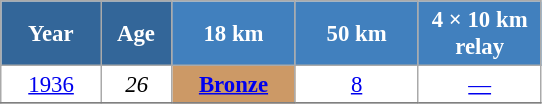<table class="wikitable" style="font-size:95%; text-align:center; border:grey solid 1px; border-collapse:collapse; background:#ffffff;">
<tr>
<th style="background-color:#369; color:white; width:60px;"> Year </th>
<th style="background-color:#369; color:white; width:40px;"> Age </th>
<th style="background-color:#4180be; color:white; width:75px;"> 18 km </th>
<th style="background-color:#4180be; color:white; width:75px;"> 50 km </th>
<th style="background-color:#4180be; color:white; width:75px;"> 4 × 10 km <br> relay </th>
</tr>
<tr>
<td><a href='#'>1936</a></td>
<td><em>26</em></td>
<td bgcolor="cc9966"><a href='#'><strong>Bronze</strong></a></td>
<td><a href='#'>8</a></td>
<td><a href='#'>—</a></td>
</tr>
<tr>
</tr>
</table>
